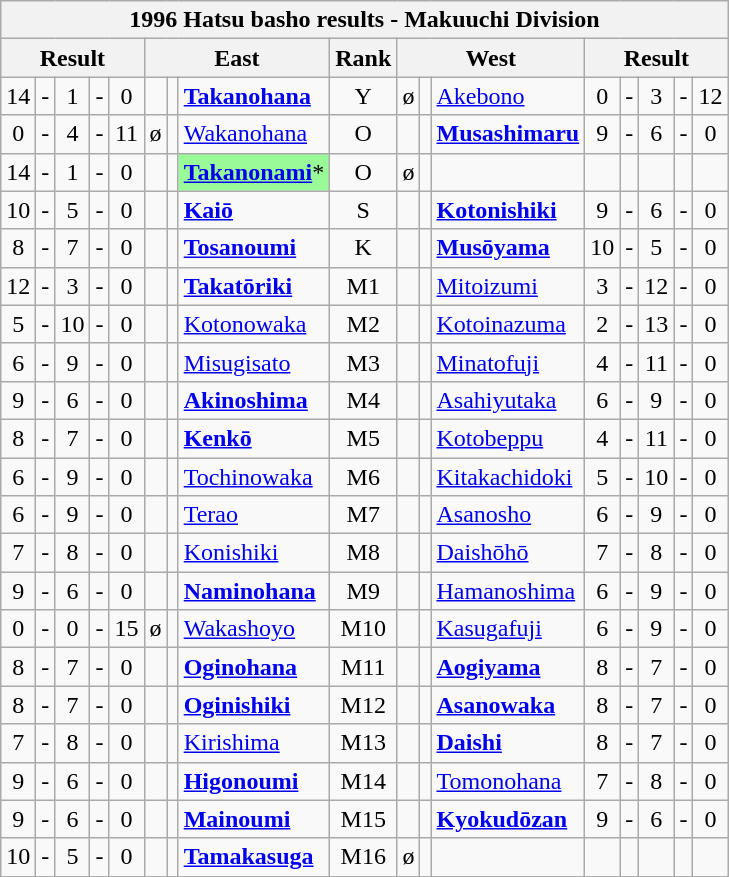<table class="wikitable">
<tr>
<th colspan="17">1996 Hatsu basho results - Makuuchi Division</th>
</tr>
<tr>
<th colspan="5">Result</th>
<th colspan="3">East</th>
<th>Rank</th>
<th colspan="3">West</th>
<th colspan="5">Result</th>
</tr>
<tr>
<td align=center>14</td>
<td align=center>-</td>
<td align=center>1</td>
<td align=center>-</td>
<td align=center>0</td>
<td align=center></td>
<td align=center></td>
<td><strong><a href='#'>Takanohana</a></strong></td>
<td align=center>Y</td>
<td align=center>ø</td>
<td align=center></td>
<td><a href='#'>Akebono</a></td>
<td align=center>0</td>
<td align=center>-</td>
<td align=center>3</td>
<td align=center>-</td>
<td align=center>12</td>
</tr>
<tr>
<td align=center>0</td>
<td align=center>-</td>
<td align=center>4</td>
<td align=center>-</td>
<td align=center>11</td>
<td align=center>ø</td>
<td align=center></td>
<td><a href='#'>Wakanohana</a></td>
<td align=center>O</td>
<td align=center></td>
<td align=center></td>
<td><strong><a href='#'>Musashimaru</a></strong></td>
<td align=center>9</td>
<td align=center>-</td>
<td align=center>6</td>
<td align=center>-</td>
<td align=center>0</td>
</tr>
<tr>
<td align=center>14</td>
<td align=center>-</td>
<td align=center>1</td>
<td align=center>-</td>
<td align=center>0</td>
<td align=center></td>
<td align=center></td>
<td style="background: PaleGreen;"><strong><a href='#'>Takanonami</a></strong>*</td>
<td align=center>O</td>
<td align=center>ø</td>
<td align=center></td>
<td></td>
<td align=center></td>
<td align=center></td>
<td align=center></td>
<td align=center></td>
<td align=center></td>
</tr>
<tr>
<td align=center>10</td>
<td align=center>-</td>
<td align=center>5</td>
<td align=center>-</td>
<td align=center>0</td>
<td align=center></td>
<td align=center></td>
<td><strong><a href='#'>Kaiō</a></strong></td>
<td align=center>S</td>
<td align=center></td>
<td align=center></td>
<td><strong><a href='#'>Kotonishiki</a></strong></td>
<td align=center>9</td>
<td align=center>-</td>
<td align=center>6</td>
<td align=center>-</td>
<td align=center>0</td>
</tr>
<tr>
<td align=center>8</td>
<td align=center>-</td>
<td align=center>7</td>
<td align=center>-</td>
<td align=center>0</td>
<td align=center></td>
<td align=center></td>
<td><strong><a href='#'>Tosanoumi</a></strong></td>
<td align=center>K</td>
<td align=center></td>
<td align=center></td>
<td><strong><a href='#'>Musōyama</a></strong></td>
<td align=center>10</td>
<td align=center>-</td>
<td align=center>5</td>
<td align=center>-</td>
<td align=center>0</td>
</tr>
<tr>
<td align=center>12</td>
<td align=center>-</td>
<td align=center>3</td>
<td align=center>-</td>
<td align=center>0</td>
<td align=center></td>
<td align=center></td>
<td><strong><a href='#'>Takatōriki</a></strong></td>
<td align=center>M1</td>
<td align=center></td>
<td align=center></td>
<td><a href='#'>Mitoizumi</a></td>
<td align=center>3</td>
<td align=center>-</td>
<td align=center>12</td>
<td align=center>-</td>
<td align=center>0</td>
</tr>
<tr>
<td align=center>5</td>
<td align=center>-</td>
<td align=center>10</td>
<td align=center>-</td>
<td align=center>0</td>
<td align=center></td>
<td align=center></td>
<td><a href='#'>Kotonowaka</a></td>
<td align=center>M2</td>
<td align=center></td>
<td align=center></td>
<td><a href='#'>Kotoinazuma</a></td>
<td align=center>2</td>
<td align=center>-</td>
<td align=center>13</td>
<td align=center>-</td>
<td align=center>0</td>
</tr>
<tr>
<td align=center>6</td>
<td align=center>-</td>
<td align=center>9</td>
<td align=center>-</td>
<td align=center>0</td>
<td align=center></td>
<td align=center></td>
<td><a href='#'>Misugisato</a></td>
<td align=center>M3</td>
<td align=center></td>
<td align=center></td>
<td><a href='#'>Minatofuji</a></td>
<td align=center>4</td>
<td align=center>-</td>
<td align=center>11</td>
<td align=center>-</td>
<td align=center>0</td>
</tr>
<tr>
<td align=center>9</td>
<td align=center>-</td>
<td align=center>6</td>
<td align=center>-</td>
<td align=center>0</td>
<td align=center></td>
<td align=center></td>
<td><strong><a href='#'>Akinoshima</a></strong></td>
<td align=center>M4</td>
<td align=center></td>
<td align=center></td>
<td><a href='#'>Asahiyutaka</a></td>
<td align=center>6</td>
<td align=center>-</td>
<td align=center>9</td>
<td align=center>-</td>
<td align=center>0</td>
</tr>
<tr>
<td align=center>8</td>
<td align=center>-</td>
<td align=center>7</td>
<td align=center>-</td>
<td align=center>0</td>
<td align=center></td>
<td align=center></td>
<td><strong><a href='#'>Kenkō</a></strong></td>
<td align=center>M5</td>
<td align=center></td>
<td align=center></td>
<td><a href='#'>Kotobeppu</a></td>
<td align=center>4</td>
<td align=center>-</td>
<td align=center>11</td>
<td align=center>-</td>
<td align=center>0</td>
</tr>
<tr>
<td align=center>6</td>
<td align=center>-</td>
<td align=center>9</td>
<td align=center>-</td>
<td align=center>0</td>
<td align=center></td>
<td align=center></td>
<td><a href='#'>Tochinowaka</a></td>
<td align=center>M6</td>
<td align=center></td>
<td align=center></td>
<td><a href='#'>Kitakachidoki</a></td>
<td align=center>5</td>
<td align=center>-</td>
<td align=center>10</td>
<td align=center>-</td>
<td align=center>0</td>
</tr>
<tr>
<td align=center>6</td>
<td align=center>-</td>
<td align=center>9</td>
<td align=center>-</td>
<td align=center>0</td>
<td align=center></td>
<td align=center></td>
<td><a href='#'>Terao</a></td>
<td align=center>M7</td>
<td align=center></td>
<td align=center></td>
<td><a href='#'>Asanosho</a></td>
<td align=center>6</td>
<td align=center>-</td>
<td align=center>9</td>
<td align=center>-</td>
<td align=center>0</td>
</tr>
<tr>
<td align=center>7</td>
<td align=center>-</td>
<td align=center>8</td>
<td align=center>-</td>
<td align=center>0</td>
<td align=center></td>
<td align=center></td>
<td><a href='#'>Konishiki</a></td>
<td align=center>M8</td>
<td align=center></td>
<td align=center></td>
<td><a href='#'>Daishōhō</a></td>
<td align=center>7</td>
<td align=center>-</td>
<td align=center>8</td>
<td align=center>-</td>
<td align=center>0</td>
</tr>
<tr>
<td align=center>9</td>
<td align=center>-</td>
<td align=center>6</td>
<td align=center>-</td>
<td align=center>0</td>
<td align=center></td>
<td align=center></td>
<td><strong><a href='#'>Naminohana</a></strong></td>
<td align=center>M9</td>
<td align=center></td>
<td align=center></td>
<td><a href='#'>Hamanoshima</a></td>
<td align=center>6</td>
<td align=center>-</td>
<td align=center>9</td>
<td align=center>-</td>
<td align=center>0</td>
</tr>
<tr>
<td align=center>0</td>
<td align=center>-</td>
<td align=center>0</td>
<td align=center>-</td>
<td align=center>15</td>
<td align=center>ø</td>
<td align=center></td>
<td><a href='#'>Wakashoyo</a></td>
<td align=center>M10</td>
<td align=center></td>
<td align=center></td>
<td><a href='#'>Kasugafuji</a></td>
<td align=center>6</td>
<td align=center>-</td>
<td align=center>9</td>
<td align=center>-</td>
<td align=center>0</td>
</tr>
<tr>
<td align=center>8</td>
<td align=center>-</td>
<td align=center>7</td>
<td align=center>-</td>
<td align=center>0</td>
<td align=center></td>
<td align=center></td>
<td><strong><a href='#'>Oginohana</a></strong></td>
<td align=center>M11</td>
<td align=center></td>
<td align=center></td>
<td><strong><a href='#'>Aogiyama</a></strong></td>
<td align=center>8</td>
<td align=center>-</td>
<td align=center>7</td>
<td align=center>-</td>
<td align=center>0</td>
</tr>
<tr>
<td align=center>8</td>
<td align=center>-</td>
<td align=center>7</td>
<td align=center>-</td>
<td align=center>0</td>
<td align=center></td>
<td align=center></td>
<td><strong><a href='#'>Oginishiki</a></strong></td>
<td align=center>M12</td>
<td align=center></td>
<td align=center></td>
<td><strong><a href='#'>Asanowaka</a></strong></td>
<td align=center>8</td>
<td align=center>-</td>
<td align=center>7</td>
<td align=center>-</td>
<td align=center>0</td>
</tr>
<tr>
<td align=center>7</td>
<td align=center>-</td>
<td align=center>8</td>
<td align=center>-</td>
<td align=center>0</td>
<td align=center></td>
<td align=center></td>
<td><a href='#'>Kirishima</a></td>
<td align=center>M13</td>
<td align=center></td>
<td align=center></td>
<td><strong><a href='#'>Daishi</a></strong></td>
<td align=center>8</td>
<td align=center>-</td>
<td align=center>7</td>
<td align=center>-</td>
<td align=center>0</td>
</tr>
<tr>
<td align=center>9</td>
<td align=center>-</td>
<td align=center>6</td>
<td align=center>-</td>
<td align=center>0</td>
<td align=center></td>
<td align=center></td>
<td><strong><a href='#'>Higonoumi</a></strong></td>
<td align=center>M14</td>
<td align=center></td>
<td align=center></td>
<td><a href='#'>Tomonohana</a></td>
<td align=center>7</td>
<td align=center>-</td>
<td align=center>8</td>
<td align=center>-</td>
<td align=center>0</td>
</tr>
<tr>
<td align=center>9</td>
<td align=center>-</td>
<td align=center>6</td>
<td align=center>-</td>
<td align=center>0</td>
<td align=center></td>
<td align=center></td>
<td><strong><a href='#'>Mainoumi</a></strong></td>
<td align=center>M15</td>
<td align=center></td>
<td align=center></td>
<td><strong><a href='#'>Kyokudōzan</a></strong></td>
<td align=center>9</td>
<td align=center>-</td>
<td align=center>6</td>
<td align=center>-</td>
<td align=center>0</td>
</tr>
<tr>
<td align=center>10</td>
<td align=center>-</td>
<td align=center>5</td>
<td align=center>-</td>
<td align=center>0</td>
<td align=center></td>
<td align=center></td>
<td><strong><a href='#'>Tamakasuga</a></strong></td>
<td align=center>M16</td>
<td align=center>ø</td>
<td align=center></td>
<td></td>
<td align=center></td>
<td align=center></td>
<td align=center></td>
<td align=center></td>
<td align=center></td>
</tr>
</table>
